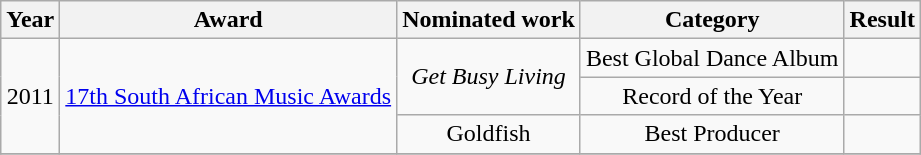<table class="wikitable plainrowheaders" style="text-align:center;">
<tr>
<th>Year</th>
<th>Award</th>
<th>Nominated work</th>
<th>Category</th>
<th>Result</th>
</tr>
<tr>
<td rowspan="3">2011</td>
<td rowspan="3"><a href='#'>17th South African Music Awards</a></td>
<td rowspan="2"><em>Get Busy Living</em></td>
<td>Best Global Dance Album</td>
<td></td>
</tr>
<tr>
<td>Record of the Year</td>
<td></td>
</tr>
<tr>
<td>Goldfish</td>
<td>Best Producer</td>
<td></td>
</tr>
<tr>
</tr>
</table>
